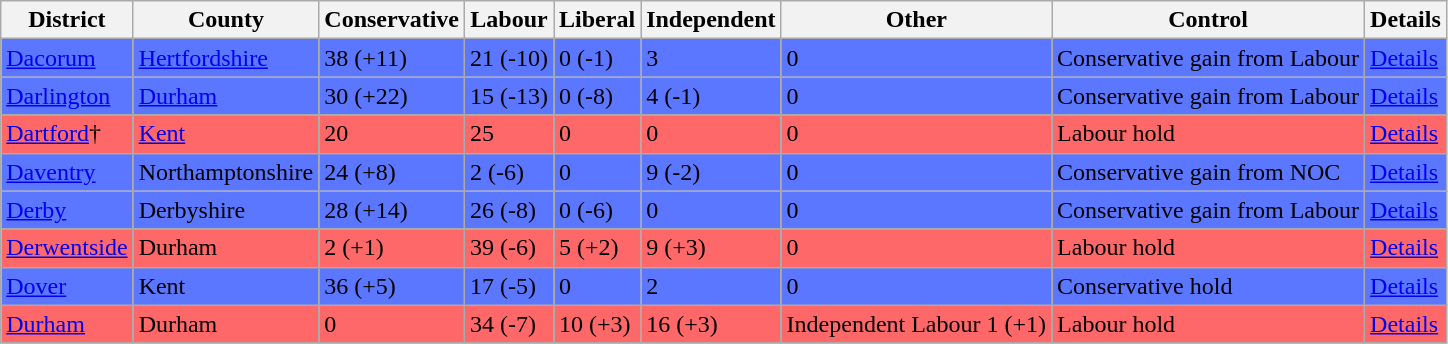<table class="wikitable">
<tr border=1 cellspacing=0 cellpadding=5>
<th>District</th>
<th>County</th>
<th>Conservative</th>
<th>Labour</th>
<th>Liberal</th>
<th>Independent</th>
<th>Other</th>
<th>Control</th>
<th>Details</th>
</tr>
<tr bgcolor=5B76FF>
<td><a href='#'>Dacorum</a></td>
<td><a href='#'>Hertfordshire</a></td>
<td>38 (+11)</td>
<td>21 (-10)</td>
<td>0 (-1)</td>
<td>3</td>
<td>0</td>
<td>Conservative gain from Labour</td>
<td><a href='#'>Details</a></td>
</tr>
<tr bgcolor=5B76FF>
<td><a href='#'>Darlington</a></td>
<td><a href='#'>Durham</a></td>
<td>30 (+22)</td>
<td>15 (-13)</td>
<td>0 (-8)</td>
<td>4 (-1)</td>
<td>0</td>
<td>Conservative gain from Labour</td>
<td><a href='#'>Details</a></td>
</tr>
<tr bgcolor=FF6868>
<td><a href='#'>Dartford</a>†</td>
<td><a href='#'>Kent</a></td>
<td>20</td>
<td>25</td>
<td>0</td>
<td>0</td>
<td>0</td>
<td>Labour hold</td>
<td><a href='#'>Details</a></td>
</tr>
<tr bgcolor=5B76FF>
<td><a href='#'>Daventry</a></td>
<td>Northamptonshire</td>
<td>24 (+8)</td>
<td>2 (-6)</td>
<td>0</td>
<td>9 (-2)</td>
<td>0</td>
<td>Conservative gain from NOC</td>
<td><a href='#'>Details</a></td>
</tr>
<tr bgcolor=5B76FF>
<td><a href='#'>Derby</a></td>
<td>Derbyshire</td>
<td>28 (+14)</td>
<td>26 (-8)</td>
<td>0 (-6)</td>
<td>0</td>
<td>0</td>
<td>Conservative gain from Labour</td>
<td><a href='#'>Details</a></td>
</tr>
<tr bgcolor=FF6868>
<td><a href='#'>Derwentside</a></td>
<td>Durham</td>
<td>2 (+1)</td>
<td>39 (-6)</td>
<td>5 (+2)</td>
<td>9 (+3)</td>
<td>0</td>
<td>Labour hold</td>
<td><a href='#'>Details</a></td>
</tr>
<tr bgcolor=5B76FF>
<td><a href='#'>Dover</a></td>
<td>Kent</td>
<td>36 (+5)</td>
<td>17 (-5)</td>
<td>0</td>
<td>2</td>
<td>0</td>
<td>Conservative hold</td>
<td><a href='#'>Details</a></td>
</tr>
<tr bgcolor=FF6868>
<td><a href='#'>Durham</a></td>
<td>Durham</td>
<td>0</td>
<td>34 (-7)</td>
<td>10 (+3)</td>
<td>16 (+3)</td>
<td>Independent Labour 1 (+1)</td>
<td>Labour hold</td>
<td><a href='#'>Details</a></td>
</tr>
</table>
